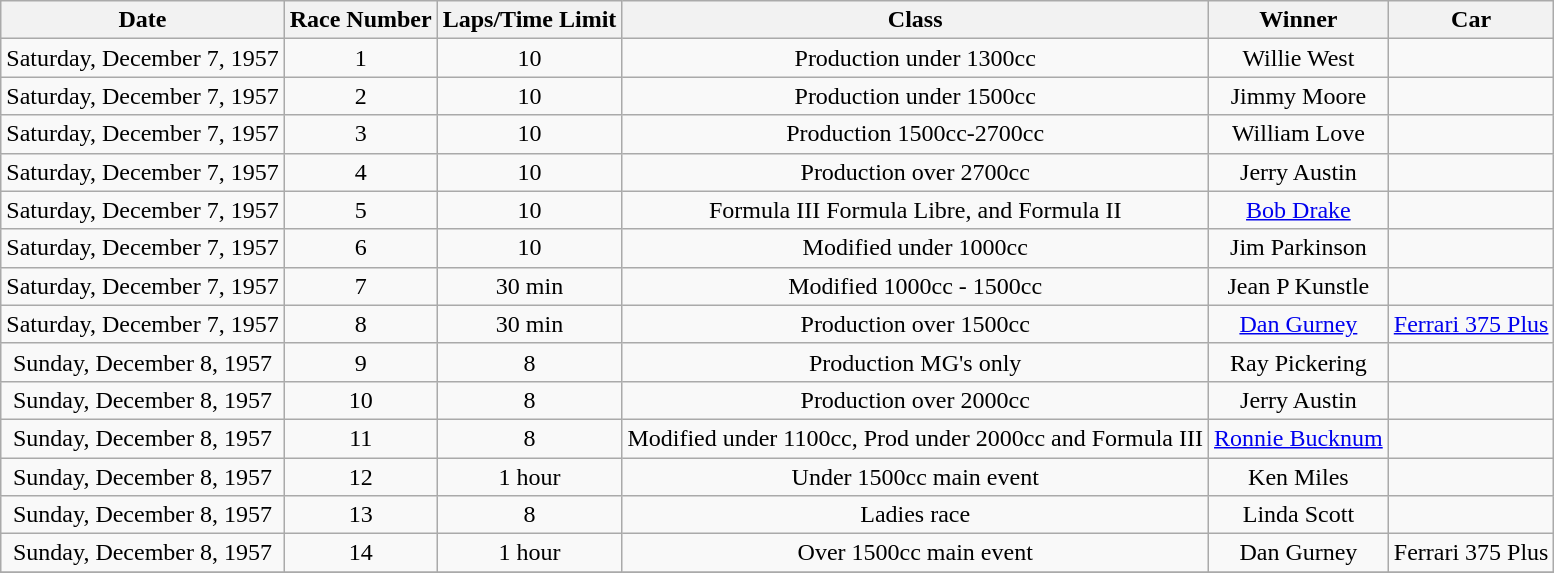<table class="wikitable" Style="text-align:center">
<tr>
<th scope="col">Date</th>
<th scope="col">Race Number</th>
<th scope="col">Laps/Time Limit</th>
<th scope="col">Class</th>
<th scope="col">Winner</th>
<th scope="col">Car</th>
</tr>
<tr>
<td>Saturday, December 7, 1957</td>
<td>1</td>
<td>10</td>
<td>Production under 1300cc</td>
<td>Willie West</td>
<td></td>
</tr>
<tr>
<td>Saturday, December 7, 1957</td>
<td>2</td>
<td>10</td>
<td>Production under 1500cc</td>
<td>Jimmy Moore</td>
<td></td>
</tr>
<tr>
<td>Saturday, December 7, 1957</td>
<td>3</td>
<td>10</td>
<td>Production 1500cc-2700cc</td>
<td>William Love</td>
<td></td>
</tr>
<tr>
<td>Saturday, December 7, 1957</td>
<td>4</td>
<td>10</td>
<td>Production over 2700cc</td>
<td>Jerry Austin</td>
<td></td>
</tr>
<tr>
<td>Saturday, December 7, 1957</td>
<td>5</td>
<td>10</td>
<td>Formula III Formula Libre, and Formula II</td>
<td><a href='#'> Bob Drake</a></td>
<td></td>
</tr>
<tr>
<td>Saturday, December 7, 1957</td>
<td>6</td>
<td>10</td>
<td>Modified under 1000cc</td>
<td>Jim Parkinson</td>
<td></td>
</tr>
<tr>
<td>Saturday, December 7, 1957</td>
<td>7</td>
<td>30 min</td>
<td>Modified 1000cc - 1500cc</td>
<td>Jean P Kunstle</td>
<td></td>
</tr>
<tr>
<td>Saturday, December 7, 1957</td>
<td>8</td>
<td>30 min</td>
<td>Production over 1500cc</td>
<td> <a href='#'>Dan Gurney</a></td>
<td><a href='#'>Ferrari 375 Plus</a></td>
</tr>
<tr>
<td>Sunday, December 8, 1957</td>
<td>9</td>
<td>8</td>
<td>Production MG's only</td>
<td>Ray Pickering</td>
<td></td>
</tr>
<tr>
<td>Sunday, December 8, 1957</td>
<td>10</td>
<td>8</td>
<td>Production over 2000cc</td>
<td>Jerry Austin</td>
<td></td>
</tr>
<tr>
<td>Sunday, December 8, 1957</td>
<td>11</td>
<td>8</td>
<td>Modified under 1100cc, Prod under 2000cc and Formula III</td>
<td><a href='#'>Ronnie Bucknum</a></td>
<td></td>
</tr>
<tr>
<td>Sunday, December 8, 1957</td>
<td>12</td>
<td>1 hour</td>
<td>Under 1500cc main event</td>
<td> Ken Miles</td>
<td></td>
</tr>
<tr>
<td>Sunday, December 8, 1957</td>
<td>13</td>
<td>8</td>
<td>Ladies race</td>
<td>Linda Scott</td>
<td></td>
</tr>
<tr>
<td>Sunday, December 8, 1957</td>
<td>14</td>
<td>1 hour</td>
<td>Over 1500cc main event</td>
<td> Dan Gurney</td>
<td>Ferrari 375 Plus</td>
</tr>
<tr>
</tr>
</table>
